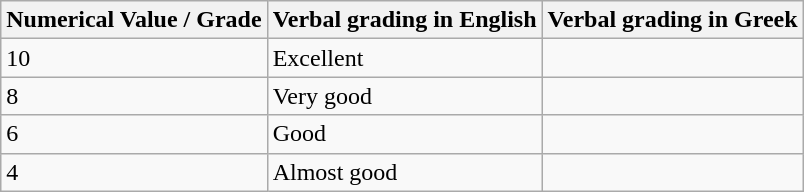<table class="wikitable">
<tr>
<th>Numerical Value / Grade</th>
<th>Verbal grading in English</th>
<th>Verbal grading in Greek</th>
</tr>
<tr>
<td>10</td>
<td>Excellent</td>
<td></td>
</tr>
<tr>
<td>8</td>
<td>Very good</td>
<td></td>
</tr>
<tr>
<td>6</td>
<td>Good</td>
<td></td>
</tr>
<tr>
<td>4</td>
<td>Almost good</td>
<td></td>
</tr>
</table>
